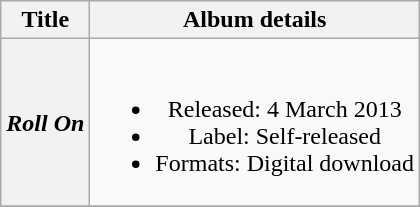<table class="wikitable plainrowheaders" style="text-align:center;">
<tr>
<th scope="col">Title</th>
<th scope="col">Album details</th>
</tr>
<tr>
<th scope="row"><em>Roll On</em></th>
<td><br><ul><li>Released: 4 March 2013</li><li>Label: Self-released</li><li>Formats: Digital download</li></ul></td>
</tr>
<tr>
</tr>
</table>
